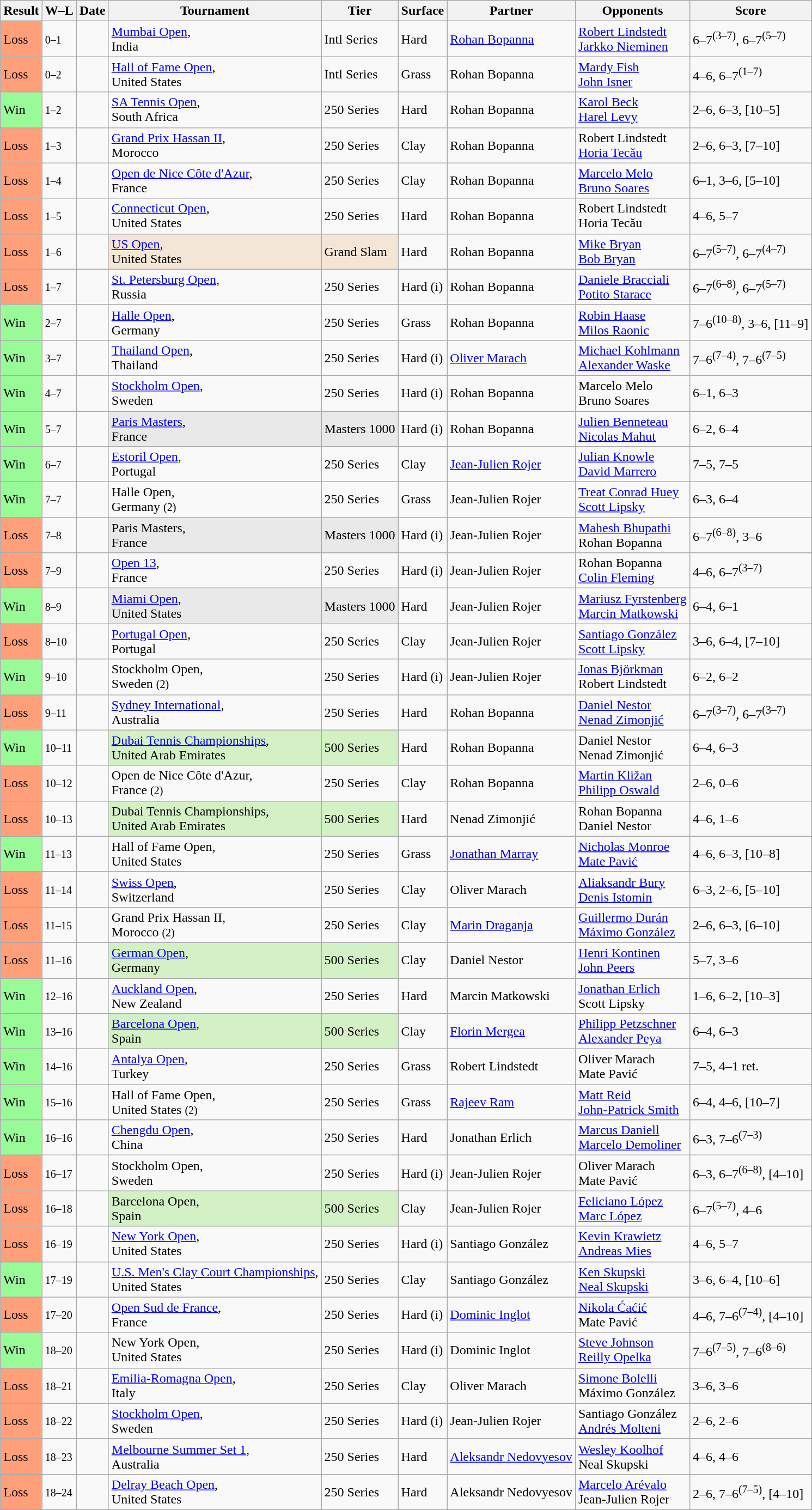<table class="sortable wikitable">
<tr>
<th>Result</th>
<th class="unsortable">W–L</th>
<th>Date</th>
<th>Tournament</th>
<th>Tier</th>
<th>Surface</th>
<th>Partner</th>
<th>Opponents</th>
<th class="unsortable">Score</th>
</tr>
<tr>
<td bgcolor=FFA07A>Loss</td>
<td><small>0–1</small></td>
<td><a href='#'></a></td>
<td><a href='#'>Mumbai Open</a>,<br> India</td>
<td>Intl Series</td>
<td>Hard</td>
<td> <a href='#'>Rohan Bopanna</a></td>
<td> <a href='#'>Robert Lindstedt</a><br> <a href='#'>Jarkko Nieminen</a></td>
<td>6–7<sup>(3–7)</sup>, 6–7<sup>(5–7)</sup></td>
</tr>
<tr>
<td bgcolor=FFA07A>Loss</td>
<td><small>0–2</small></td>
<td><a href='#'></a></td>
<td><a href='#'>Hall of Fame Open</a>,<br> United States</td>
<td>Intl Series</td>
<td>Grass</td>
<td> Rohan Bopanna</td>
<td> <a href='#'>Mardy Fish</a><br> <a href='#'>John Isner</a></td>
<td>4–6, 6–7<sup>(1–7)</sup></td>
</tr>
<tr>
<td bgcolor=98FB98>Win</td>
<td><small>1–2</small></td>
<td><a href='#'></a></td>
<td><a href='#'>SA Tennis Open</a>,<br> South Africa</td>
<td>250 Series</td>
<td>Hard</td>
<td> Rohan Bopanna</td>
<td> <a href='#'>Karol Beck</a><br> <a href='#'>Harel Levy</a></td>
<td>2–6, 6–3, [10–5]</td>
</tr>
<tr>
<td bgcolor=FFA07A>Loss</td>
<td><small>1–3</small></td>
<td><a href='#'></a></td>
<td><a href='#'>Grand Prix Hassan II</a>,<br> Morocco</td>
<td>250 Series</td>
<td>Clay</td>
<td> Rohan Bopanna</td>
<td> Robert Lindstedt<br> <a href='#'>Horia Tecău</a></td>
<td>2–6, 6–3, [7–10]</td>
</tr>
<tr>
<td bgcolor=FFA07A>Loss</td>
<td><small>1–4</small></td>
<td><a href='#'></a></td>
<td><a href='#'>Open de Nice Côte d'Azur</a>,<br> France</td>
<td>250 Series</td>
<td>Clay</td>
<td> Rohan Bopanna</td>
<td> <a href='#'>Marcelo Melo</a><br> <a href='#'>Bruno Soares</a></td>
<td>6–1, 3–6, [5–10]</td>
</tr>
<tr>
<td bgcolor=FFA07A>Loss</td>
<td><small>1–5</small></td>
<td><a href='#'></a></td>
<td><a href='#'>Connecticut Open</a>,<br> United States</td>
<td>250 Series</td>
<td>Hard</td>
<td> Rohan Bopanna</td>
<td> Robert Lindstedt<br> Horia Tecău</td>
<td>4–6, 5–7</td>
</tr>
<tr>
<td bgcolor=FFA07A>Loss</td>
<td><small>1–6</small></td>
<td><a href='#'></a></td>
<td style="background:#F3E6D7;"><a href='#'>US Open</a>,<br> United States</td>
<td style="background:#F3E6D7;">Grand Slam</td>
<td>Hard</td>
<td> Rohan Bopanna</td>
<td> <a href='#'>Mike Bryan</a><br> <a href='#'>Bob Bryan</a></td>
<td>6–7<sup>(5–7)</sup>, 6–7<sup>(4–7)</sup></td>
</tr>
<tr>
<td bgcolor=FFA07A>Loss</td>
<td><small>1–7</small></td>
<td><a href='#'></a></td>
<td><a href='#'>St. Petersburg Open</a>,<br> Russia</td>
<td>250 Series</td>
<td>Hard (i)</td>
<td> Rohan Bopanna</td>
<td> <a href='#'>Daniele Bracciali</a><br> <a href='#'>Potito Starace</a></td>
<td>6–7<sup>(6–8)</sup>, 6–7<sup>(5–7)</sup></td>
</tr>
<tr>
<td bgcolor=98FB98>Win</td>
<td><small>2–7</small></td>
<td><a href='#'></a></td>
<td><a href='#'>Halle Open</a>,<br> Germany</td>
<td>250 Series</td>
<td>Grass</td>
<td> Rohan Bopanna</td>
<td> <a href='#'>Robin Haase</a><br> <a href='#'>Milos Raonic</a></td>
<td>7–6<sup>(10–8)</sup>, 3–6, [11–9]</td>
</tr>
<tr>
<td bgcolor=98FB98>Win</td>
<td><small>3–7</small></td>
<td><a href='#'></a></td>
<td><a href='#'>Thailand Open</a>,<br> Thailand</td>
<td>250 Series</td>
<td>Hard (i)</td>
<td> <a href='#'>Oliver Marach</a></td>
<td> <a href='#'>Michael Kohlmann</a><br> <a href='#'>Alexander Waske</a></td>
<td>7–6<sup>(7–4)</sup>, 7–6<sup>(7–5)</sup></td>
</tr>
<tr>
<td bgcolor=98FB98>Win</td>
<td><small>4–7</small></td>
<td><a href='#'></a></td>
<td><a href='#'>Stockholm Open</a>,<br> Sweden</td>
<td>250 Series</td>
<td>Hard (i)</td>
<td> Rohan Bopanna</td>
<td> Marcelo Melo<br> Bruno Soares</td>
<td>6–1, 6–3</td>
</tr>
<tr>
<td bgcolor=98FB98>Win</td>
<td><small>5–7</small></td>
<td><a href='#'></a></td>
<td style="background:#E9E9E9;"><a href='#'>Paris Masters</a>,<br> France</td>
<td style="background:#E9E9E9;">Masters 1000</td>
<td>Hard (i)</td>
<td> Rohan Bopanna</td>
<td> <a href='#'>Julien Benneteau</a><br> <a href='#'>Nicolas Mahut</a></td>
<td>6–2, 6–4</td>
</tr>
<tr>
<td bgcolor=98FB98>Win</td>
<td><small>6–7</small></td>
<td><a href='#'></a></td>
<td><a href='#'>Estoril Open</a>,<br> Portugal</td>
<td>250 Series</td>
<td>Clay</td>
<td> <a href='#'>Jean-Julien Rojer</a></td>
<td> <a href='#'>Julian Knowle</a><br> <a href='#'>David Marrero</a></td>
<td>7–5, 7–5</td>
</tr>
<tr>
<td bgcolor=98FB98>Win</td>
<td><small>7–7</small></td>
<td><a href='#'></a></td>
<td>Halle Open,<br> Germany <small>(2)</small></td>
<td>250 Series</td>
<td>Grass</td>
<td> Jean-Julien Rojer</td>
<td> <a href='#'>Treat Conrad Huey</a><br> <a href='#'>Scott Lipsky</a></td>
<td>6–3, 6–4</td>
</tr>
<tr>
<td bgcolor=FFA07A>Loss</td>
<td><small>7–8</small></td>
<td><a href='#'></a></td>
<td style="background:#E9E9E9;">Paris Masters,<br> France</td>
<td style="background:#E9E9E9;">Masters 1000</td>
<td>Hard (i)</td>
<td> Jean-Julien Rojer</td>
<td> <a href='#'>Mahesh Bhupathi</a><br> Rohan Bopanna</td>
<td>6–7<sup>(6–8)</sup>, 3–6</td>
</tr>
<tr>
<td bgcolor=FFA07A>Loss</td>
<td><small>7–9</small></td>
<td><a href='#'></a></td>
<td><a href='#'>Open 13</a>,<br> France</td>
<td>250 Series</td>
<td>Hard (i)</td>
<td> Jean-Julien Rojer</td>
<td> Rohan Bopanna<br> <a href='#'>Colin Fleming</a></td>
<td>4–6, 6–7<sup>(3–7)</sup></td>
</tr>
<tr>
<td bgcolor=98FB98>Win</td>
<td><small>8–9</small></td>
<td><a href='#'></a></td>
<td style="background:#E9E9E9;"><a href='#'>Miami Open</a>,<br> United States</td>
<td style="background:#E9E9E9;">Masters 1000</td>
<td>Hard</td>
<td> Jean-Julien Rojer</td>
<td> <a href='#'>Mariusz Fyrstenberg</a><br> <a href='#'>Marcin Matkowski</a></td>
<td>6–4, 6–1</td>
</tr>
<tr>
<td bgcolor=FFA07A>Loss</td>
<td><small>8–10</small></td>
<td><a href='#'></a></td>
<td><a href='#'>Portugal Open</a>,<br> Portugal</td>
<td>250 Series</td>
<td>Clay</td>
<td> Jean-Julien Rojer</td>
<td> <a href='#'>Santiago González</a><br> <a href='#'>Scott Lipsky</a></td>
<td>3–6, 6–4, [7–10]</td>
</tr>
<tr>
<td bgcolor=98FB98>Win</td>
<td><small>9–10</small></td>
<td><a href='#'></a></td>
<td>Stockholm Open,<br> Sweden <small>(2)</small></td>
<td>250 Series</td>
<td>Hard (i)</td>
<td> Jean-Julien Rojer</td>
<td> <a href='#'>Jonas Björkman</a><br> Robert Lindstedt</td>
<td>6–2, 6–2</td>
</tr>
<tr>
<td bgcolor=FFA07A>Loss</td>
<td><small>9–11</small></td>
<td><a href='#'></a></td>
<td><a href='#'>Sydney International</a>,<br> Australia</td>
<td>250 Series</td>
<td>Hard</td>
<td> Rohan Bopanna</td>
<td> <a href='#'>Daniel Nestor</a><br> <a href='#'>Nenad Zimonjić</a></td>
<td>6–7<sup>(3–7)</sup>, 6–7<sup>(3–7)</sup></td>
</tr>
<tr>
<td bgcolor=98FB98>Win</td>
<td><small>10–11</small></td>
<td><a href='#'></a></td>
<td style="background:#D4F1C5;"><a href='#'>Dubai Tennis Championships</a>,<br> United Arab Emirates</td>
<td style="background:#D4F1C5;">500 Series</td>
<td>Hard</td>
<td> Rohan Bopanna</td>
<td> Daniel Nestor<br> Nenad Zimonjić</td>
<td>6–4, 6–3</td>
</tr>
<tr>
<td bgcolor=FFA07A>Loss</td>
<td><small>10–12</small></td>
<td><a href='#'></a></td>
<td>Open de Nice Côte d'Azur,<br> France <small>(2)</small></td>
<td>250 Series</td>
<td>Clay</td>
<td> Rohan Bopanna</td>
<td> <a href='#'>Martin Kližan</a><br> <a href='#'>Philipp Oswald</a></td>
<td>2–6, 0–6</td>
</tr>
<tr>
<td bgcolor=FFA07A>Loss</td>
<td><small>10–13</small></td>
<td><a href='#'></a></td>
<td style="background:#D4F1C5;">Dubai Tennis Championships,<br> United Arab Emirates</td>
<td style="background:#D4F1C5;">500 Series</td>
<td>Hard</td>
<td> Nenad Zimonjić</td>
<td> Rohan Bopanna<br> Daniel Nestor</td>
<td>4–6, 1–6</td>
</tr>
<tr>
<td bgcolor=98FB98>Win</td>
<td><small>11–13</small></td>
<td><a href='#'></a></td>
<td>Hall of Fame Open,<br> United States</td>
<td>250 Series</td>
<td>Grass</td>
<td> <a href='#'>Jonathan Marray</a></td>
<td> <a href='#'>Nicholas Monroe</a><br> <a href='#'>Mate Pavić</a></td>
<td>4–6, 6–3, [10–8]</td>
</tr>
<tr>
<td bgcolor=FFA07A>Loss</td>
<td><small>11–14</small></td>
<td><a href='#'></a></td>
<td><a href='#'>Swiss Open</a>,<br> Switzerland</td>
<td>250 Series</td>
<td>Clay</td>
<td> Oliver Marach</td>
<td> <a href='#'>Aliaksandr Bury</a><br> <a href='#'>Denis Istomin</a></td>
<td>6–3, 2–6, [5–10]</td>
</tr>
<tr>
<td bgcolor=FFA07A>Loss</td>
<td><small>11–15</small></td>
<td><a href='#'></a></td>
<td>Grand Prix Hassan II,<br> Morocco <small>(2)</small></td>
<td>250 Series</td>
<td>Clay</td>
<td> <a href='#'>Marin Draganja</a></td>
<td> <a href='#'>Guillermo Durán</a><br> <a href='#'>Máximo González</a></td>
<td>2–6, 6–3, [6–10]</td>
</tr>
<tr>
<td bgcolor=FFA07A>Loss</td>
<td><small>11–16</small></td>
<td><a href='#'></a></td>
<td style="background:#D4F1C5;"><a href='#'>German Open</a>,<br> Germany</td>
<td style="background:#D4F1C5;">500 Series</td>
<td>Clay</td>
<td> Daniel Nestor</td>
<td> <a href='#'>Henri Kontinen</a><br> <a href='#'>John Peers</a></td>
<td>5–7, 3–6</td>
</tr>
<tr>
<td bgcolor=98FB98>Win</td>
<td><small>12–16</small></td>
<td><a href='#'></a></td>
<td><a href='#'>Auckland Open</a>,<br> New Zealand</td>
<td>250 Series</td>
<td>Hard</td>
<td> Marcin Matkowski</td>
<td> <a href='#'>Jonathan Erlich</a><br> Scott Lipsky</td>
<td>1–6, 6–2, [10–3]</td>
</tr>
<tr>
<td bgcolor=98FB98>Win</td>
<td><small>13–16</small></td>
<td><a href='#'></a></td>
<td style="background:#D4F1C5;"><a href='#'>Barcelona Open</a>,<br> Spain</td>
<td style="background:#D4F1C5;">500 Series</td>
<td>Clay</td>
<td> <a href='#'>Florin Mergea</a></td>
<td> <a href='#'>Philipp Petzschner</a><br> <a href='#'>Alexander Peya</a></td>
<td>6–4, 6–3</td>
</tr>
<tr>
<td bgcolor=98FB98>Win</td>
<td><small>14–16</small></td>
<td><a href='#'></a></td>
<td><a href='#'>Antalya Open</a>,<br> Turkey</td>
<td>250 Series</td>
<td>Grass</td>
<td> Robert Lindstedt</td>
<td> Oliver Marach<br> Mate Pavić</td>
<td>7–5, 4–1 ret.</td>
</tr>
<tr>
<td bgcolor=98FB98>Win</td>
<td><small>15–16</small></td>
<td><a href='#'></a></td>
<td>Hall of Fame Open,<br> United States <small>(2)</small></td>
<td>250 Series</td>
<td>Grass</td>
<td> <a href='#'>Rajeev Ram</a></td>
<td> <a href='#'>Matt Reid</a><br> <a href='#'>John-Patrick Smith</a></td>
<td>6–4, 4–6, [10–7]</td>
</tr>
<tr>
<td bgcolor=98FB98>Win</td>
<td><small>16–16</small></td>
<td><a href='#'></a></td>
<td><a href='#'>Chengdu Open</a>,<br> China</td>
<td>250 Series</td>
<td>Hard</td>
<td> Jonathan Erlich</td>
<td> <a href='#'>Marcus Daniell</a><br> <a href='#'>Marcelo Demoliner</a></td>
<td>6–3, 7–6<sup>(7–3)</sup></td>
</tr>
<tr>
<td bgcolor=FFA07A>Loss</td>
<td><small>16–17</small></td>
<td><a href='#'></a></td>
<td>Stockholm Open,<br> Sweden</td>
<td>250 Series</td>
<td>Hard (i)</td>
<td> Jean-Julien Rojer</td>
<td> Oliver Marach<br> Mate Pavić</td>
<td>6–3, 6–7<sup>(6–8)</sup>, [4–10]</td>
</tr>
<tr>
<td bgcolor=FFA07A>Loss</td>
<td><small>16–18</small></td>
<td><a href='#'></a></td>
<td style="background:#D4F1C5;">Barcelona Open,<br> Spain</td>
<td style="background:#D4F1C5;">500 Series</td>
<td>Clay</td>
<td> Jean-Julien Rojer</td>
<td> <a href='#'>Feliciano López</a><br> <a href='#'>Marc López</a></td>
<td>6–7<sup>(5–7)</sup>, 4–6</td>
</tr>
<tr>
<td bgcolor=FFA07A>Loss</td>
<td><small>16–19</small></td>
<td><a href='#'></a></td>
<td><a href='#'>New York Open</a>,<br> United States</td>
<td>250 Series</td>
<td>Hard (i)</td>
<td> Santiago González</td>
<td> <a href='#'>Kevin Krawietz</a><br> <a href='#'>Andreas Mies</a></td>
<td>4–6, 5–7</td>
</tr>
<tr>
<td bgcolor=98FB98>Win</td>
<td><small>17–19</small></td>
<td><a href='#'></a></td>
<td><a href='#'>U.S. Men's Clay Court Championships</a>,<br> United States</td>
<td>250 Series</td>
<td>Clay</td>
<td> Santiago González</td>
<td> <a href='#'>Ken Skupski</a><br> <a href='#'>Neal Skupski</a></td>
<td>3–6, 6–4, [10–6]</td>
</tr>
<tr>
<td bgcolor=FFA07A>Loss</td>
<td><small>17–20</small></td>
<td><a href='#'></a></td>
<td><a href='#'>Open Sud de France</a>,<br> France</td>
<td>250 Series</td>
<td>Hard (i)</td>
<td> <a href='#'>Dominic Inglot</a></td>
<td> <a href='#'>Nikola Ćaćić</a><br> Mate Pavić</td>
<td>4–6, 7–6<sup>(7–4)</sup>, [4–10]</td>
</tr>
<tr>
<td bgcolor=98FB98>Win</td>
<td><small>18–20</small></td>
<td><a href='#'></a></td>
<td>New York Open,<br> United States</td>
<td>250 Series</td>
<td>Hard (i)</td>
<td> Dominic Inglot</td>
<td> <a href='#'>Steve Johnson</a><br> <a href='#'>Reilly Opelka</a></td>
<td>7–6<sup>(7–5)</sup>, 7–6<sup>(8–6)</sup></td>
</tr>
<tr>
<td bgcolor=FFA07A>Loss</td>
<td><small>18–21</small></td>
<td><a href='#'></a></td>
<td><a href='#'>Emilia-Romagna Open</a>,<br> Italy</td>
<td>250 Series</td>
<td>Clay</td>
<td> Oliver Marach</td>
<td> <a href='#'>Simone Bolelli</a><br> Máximo González</td>
<td>3–6, 3–6</td>
</tr>
<tr>
<td bgcolor=FFA07A>Loss</td>
<td><small>18–22</small></td>
<td><a href='#'></a></td>
<td><a href='#'>Stockholm Open</a>,<br>Sweden</td>
<td>250 Series</td>
<td>Hard (i)</td>
<td> Jean-Julien Rojer</td>
<td> Santiago González<br> <a href='#'>Andrés Molteni</a></td>
<td>2–6, 2–6</td>
</tr>
<tr>
<td bgcolor=FFA07A>Loss</td>
<td><small>18–23</small></td>
<td><a href='#'></a></td>
<td><a href='#'>Melbourne Summer Set 1</a>,<br>Australia</td>
<td>250 Series</td>
<td>Hard</td>
<td> <a href='#'>Aleksandr Nedovyesov</a></td>
<td> <a href='#'>Wesley Koolhof</a><br> Neal Skupski</td>
<td>4–6, 4–6</td>
</tr>
<tr>
<td bgcolor=FFA07A>Loss</td>
<td><small>18–24</small></td>
<td><a href='#'></a></td>
<td><a href='#'>Delray Beach Open</a>,<br>United States</td>
<td>250 Series</td>
<td>Hard</td>
<td> Aleksandr Nedovyesov</td>
<td> <a href='#'>Marcelo Arévalo</a><br> Jean-Julien Rojer</td>
<td>2–6, 7–6<sup>(7–5)</sup>, [4–10]</td>
</tr>
</table>
